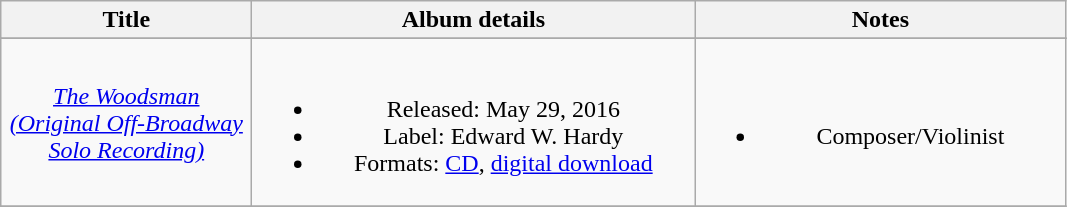<table class="wikitable plainrowheaders" style="text-align:center;">
<tr>
<th scope="col" rowspan="1" style="width:10em;">Title</th>
<th scope="col" rowspan="1" style="width:18em;">Album details</th>
<th scope="col" rowspan="1" style="width:15em;">Notes</th>
</tr>
<tr>
</tr>
<tr>
<td scope="row"><em><a href='#'>The Woodsman (Original Off-Broadway Solo Recording)</a></em></td>
<td><br><ul><li>Released: May 29, 2016</li><li>Label: Edward W. Hardy</li><li>Formats: <a href='#'>CD</a>, <a href='#'>digital download</a></li></ul></td>
<td><br><ul><li>Composer/Violinist</li></ul></td>
</tr>
<tr>
</tr>
</table>
